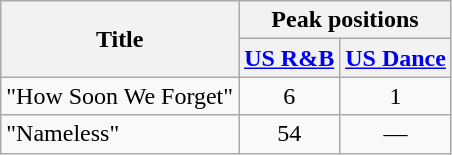<table class="wikitable">
<tr>
<th rowspan="2">Title</th>
<th colspan="2">Peak positions</th>
</tr>
<tr>
<th style="colwidth:50em"><a href='#'>US R&B</a></th>
<th><a href='#'>US Dance</a></th>
</tr>
<tr>
<td>"How Soon We Forget"</td>
<td style="text-align:center">6</td>
<td style="text-align:center">1</td>
</tr>
<tr>
<td>"Nameless"</td>
<td style="text-align:center">54</td>
<td style="text-align:center">—</td>
</tr>
</table>
